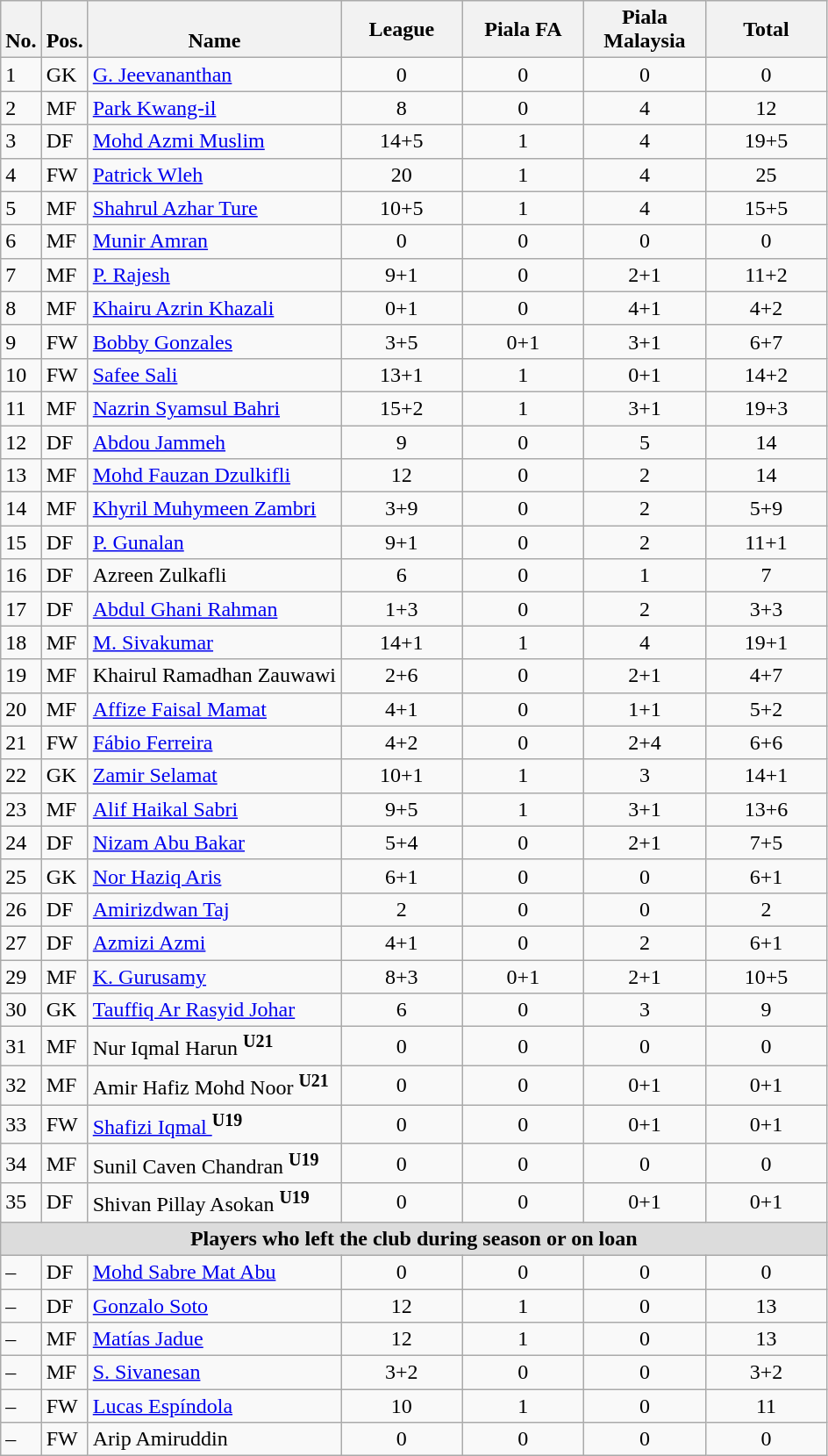<table class="wikitable" style="text-align:center">
<tr>
<th rowspan="1" valign="bottom">No.</th>
<th rowspan="1" valign="bottom">Pos.</th>
<th rowspan="1" valign="bottom">Name</th>
<th rowspan="1" width="85">League</th>
<th rowspan="1" width="85">Piala FA</th>
<th rowspan="1" width="85">Piala Malaysia</th>
<th rowspan="1" width="85">Total</th>
</tr>
<tr>
<td align=left>1</td>
<td align=left>GK</td>
<td align=left> <a href='#'>G. Jeevananthan</a></td>
<td>0</td>
<td>0</td>
<td>0</td>
<td>0</td>
</tr>
<tr>
<td align=left>2</td>
<td align=left>MF</td>
<td align=left> <a href='#'>Park Kwang-il</a></td>
<td>8</td>
<td>0</td>
<td>4</td>
<td>12</td>
</tr>
<tr>
<td align=left>3</td>
<td align=left>DF</td>
<td align=left> <a href='#'>Mohd Azmi Muslim</a></td>
<td>14+5</td>
<td>1</td>
<td>4</td>
<td>19+5</td>
</tr>
<tr>
<td align=left>4</td>
<td align=left>FW</td>
<td align=left> <a href='#'>Patrick Wleh</a></td>
<td>20</td>
<td>1</td>
<td>4</td>
<td>25</td>
</tr>
<tr>
<td align=left>5</td>
<td align=left>MF</td>
<td align=left> <a href='#'>Shahrul Azhar Ture</a></td>
<td>10+5</td>
<td>1</td>
<td>4</td>
<td>15+5</td>
</tr>
<tr>
<td align=left>6</td>
<td align=left>MF</td>
<td align=left> <a href='#'>Munir Amran</a></td>
<td>0</td>
<td>0</td>
<td>0</td>
<td>0</td>
</tr>
<tr>
<td align=left>7</td>
<td align=left>MF</td>
<td align=left> <a href='#'>P. Rajesh</a></td>
<td>9+1</td>
<td>0</td>
<td>2+1</td>
<td>11+2</td>
</tr>
<tr>
<td align=left>8</td>
<td align=left>MF</td>
<td align=left> <a href='#'>Khairu Azrin Khazali</a></td>
<td>0+1</td>
<td>0</td>
<td>4+1</td>
<td>4+2</td>
</tr>
<tr>
<td align=left>9</td>
<td align=left>FW</td>
<td align=left> <a href='#'>Bobby Gonzales</a></td>
<td>3+5</td>
<td>0+1</td>
<td>3+1</td>
<td>6+7</td>
</tr>
<tr>
<td align=left>10</td>
<td align=left>FW</td>
<td align=left> <a href='#'>Safee Sali</a></td>
<td>13+1</td>
<td>1</td>
<td>0+1</td>
<td>14+2</td>
</tr>
<tr>
<td align=left>11</td>
<td align=left>MF</td>
<td align=left> <a href='#'>Nazrin Syamsul Bahri</a></td>
<td>15+2</td>
<td>1</td>
<td>3+1</td>
<td>19+3</td>
</tr>
<tr>
<td align=left>12</td>
<td align=left>DF</td>
<td align=left> <a href='#'>Abdou Jammeh</a></td>
<td>9</td>
<td>0</td>
<td>5</td>
<td>14</td>
</tr>
<tr>
<td align=left>13</td>
<td align=left>MF</td>
<td align=left> <a href='#'>Mohd Fauzan Dzulkifli</a></td>
<td>12</td>
<td>0</td>
<td>2</td>
<td>14</td>
</tr>
<tr>
<td align=left>14</td>
<td align=left>MF</td>
<td align=left> <a href='#'>Khyril Muhymeen Zambri</a></td>
<td>3+9</td>
<td>0</td>
<td>2</td>
<td>5+9</td>
</tr>
<tr>
<td align=left>15</td>
<td align=left>DF</td>
<td align=left> <a href='#'>P. Gunalan</a></td>
<td>9+1</td>
<td>0</td>
<td>2</td>
<td>11+1</td>
</tr>
<tr>
<td align=left>16</td>
<td align=left>DF</td>
<td align=left> Azreen Zulkafli</td>
<td>6</td>
<td>0</td>
<td>1</td>
<td>7</td>
</tr>
<tr>
<td align=left>17</td>
<td align=left>DF</td>
<td align=left> <a href='#'>Abdul Ghani Rahman</a></td>
<td>1+3</td>
<td>0</td>
<td>2</td>
<td>3+3</td>
</tr>
<tr>
<td align=left>18</td>
<td align=left>MF</td>
<td align=left> <a href='#'>M. Sivakumar</a></td>
<td>14+1</td>
<td>1</td>
<td>4</td>
<td>19+1</td>
</tr>
<tr>
<td align=left>19</td>
<td align=left>MF</td>
<td align=left> Khairul Ramadhan Zauwawi</td>
<td>2+6</td>
<td>0</td>
<td>2+1</td>
<td>4+7</td>
</tr>
<tr>
<td align=left>20</td>
<td align=left>MF</td>
<td align=left> <a href='#'>Affize Faisal Mamat</a></td>
<td>4+1</td>
<td>0</td>
<td>1+1</td>
<td>5+2</td>
</tr>
<tr>
<td align=left>21</td>
<td align=left>FW</td>
<td align=left> <a href='#'>Fábio Ferreira</a></td>
<td>4+2</td>
<td>0</td>
<td>2+4</td>
<td>6+6</td>
</tr>
<tr>
<td align=left>22</td>
<td align=left>GK</td>
<td align=left> <a href='#'>Zamir Selamat</a></td>
<td>10+1</td>
<td>1</td>
<td>3</td>
<td>14+1</td>
</tr>
<tr>
<td align=left>23</td>
<td align=left>MF</td>
<td align=left> <a href='#'>Alif Haikal Sabri</a></td>
<td>9+5</td>
<td>1</td>
<td>3+1</td>
<td>13+6</td>
</tr>
<tr>
<td align=left>24</td>
<td align=left>DF</td>
<td align=left> <a href='#'>Nizam Abu Bakar</a></td>
<td>5+4</td>
<td>0</td>
<td>2+1</td>
<td>7+5</td>
</tr>
<tr>
<td align=left>25</td>
<td align=left>GK</td>
<td align=left> <a href='#'>Nor Haziq Aris</a></td>
<td>6+1</td>
<td>0</td>
<td>0</td>
<td>6+1</td>
</tr>
<tr>
<td align=left>26</td>
<td align=left>DF</td>
<td align=left> <a href='#'>Amirizdwan Taj</a></td>
<td>2</td>
<td>0</td>
<td>0</td>
<td>2</td>
</tr>
<tr>
<td align=left>27</td>
<td align=left>DF</td>
<td align=left> <a href='#'>Azmizi Azmi</a></td>
<td>4+1</td>
<td>0</td>
<td>2</td>
<td>6+1</td>
</tr>
<tr>
<td align=left>29</td>
<td align=left>MF</td>
<td align=left> <a href='#'>K. Gurusamy</a></td>
<td>8+3</td>
<td>0+1</td>
<td>2+1</td>
<td>10+5</td>
</tr>
<tr>
<td align=left>30</td>
<td align=left>GK</td>
<td align=left> <a href='#'>Tauffiq Ar Rasyid Johar</a></td>
<td>6</td>
<td>0</td>
<td>3</td>
<td>9</td>
</tr>
<tr>
<td align=left>31</td>
<td align=left>MF</td>
<td align=left> Nur Iqmal Harun <sup><strong>U21</strong></sup></td>
<td>0</td>
<td>0</td>
<td>0</td>
<td>0</td>
</tr>
<tr>
<td align=left>32</td>
<td align=left>MF</td>
<td align=left> Amir Hafiz Mohd Noor <sup><strong>U21</strong></sup></td>
<td>0</td>
<td>0</td>
<td>0+1</td>
<td>0+1</td>
</tr>
<tr>
<td align=left>33</td>
<td align=left>FW</td>
<td align=left> <a href='#'>Shafizi Iqmal </a> <sup><strong>U19</strong></sup></td>
<td>0</td>
<td>0</td>
<td>0+1</td>
<td>0+1</td>
</tr>
<tr>
<td align=left>34</td>
<td align=left>MF</td>
<td align=left> Sunil Caven Chandran <sup><strong>U19</strong></sup></td>
<td>0</td>
<td>0</td>
<td>0</td>
<td>0</td>
</tr>
<tr>
<td align=left>35</td>
<td align=left>DF</td>
<td align=left> Shivan Pillay Asokan <sup><strong>U19</strong></sup></td>
<td>0</td>
<td>0</td>
<td>0+1</td>
<td>0+1</td>
</tr>
<tr>
<th colspan="15" style="background:#dcdcdc; text-align:center;"><strong>Players who left the club during season or on loan</strong></th>
</tr>
<tr>
<td align=left>–</td>
<td align=left>DF</td>
<td align=left> <a href='#'>Mohd Sabre Mat Abu</a></td>
<td>0</td>
<td>0</td>
<td>0</td>
<td>0</td>
</tr>
<tr>
<td align=left>–</td>
<td align=left>DF</td>
<td align=left> <a href='#'>Gonzalo Soto</a></td>
<td>12</td>
<td>1</td>
<td>0</td>
<td>13</td>
</tr>
<tr>
<td align=left>–</td>
<td align=left>MF</td>
<td align=left> <a href='#'>Matías Jadue</a></td>
<td>12</td>
<td>1</td>
<td>0</td>
<td>13</td>
</tr>
<tr>
<td align=left>–</td>
<td align=left>MF</td>
<td align=left> <a href='#'>S. Sivanesan</a></td>
<td>3+2</td>
<td>0</td>
<td>0</td>
<td>3+2</td>
</tr>
<tr>
<td align=left>–</td>
<td align=left>FW</td>
<td align=left> <a href='#'>Lucas Espíndola</a></td>
<td>10</td>
<td>1</td>
<td>0</td>
<td>11</td>
</tr>
<tr>
<td align=left>–</td>
<td align=left>FW</td>
<td align=left> Arip Amiruddin</td>
<td>0</td>
<td>0</td>
<td>0</td>
<td>0</td>
</tr>
</table>
